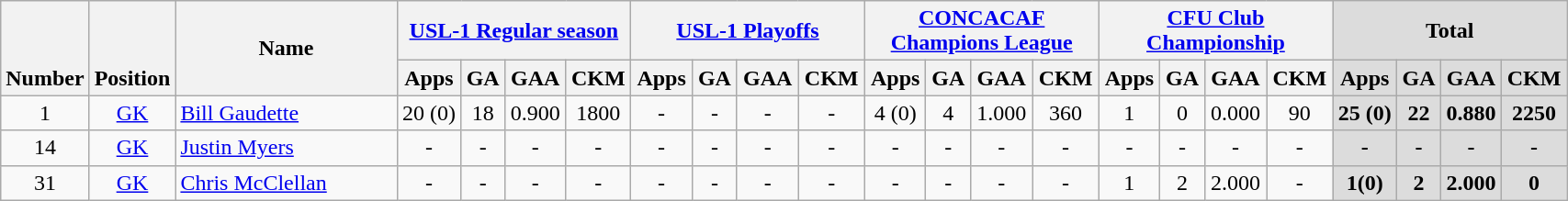<table class="wikitable" style="text-align:center" width=90%>
<tr>
<th rowspan="2" width=2% valign="bottom">Number</th>
<th rowspan="2" width=2% valign="bottom">Position</th>
<th rowspan="2" width=15%>Name</th>
<th colspan="4" width=15% align="center"><a href='#'>USL-1 Regular season</a></th>
<th colspan="4" width=15% align="center"><a href='#'>USL-1 Playoffs</a></th>
<th colspan="4" width=15% align="center"><a href='#'>CONCACAF Champions League</a></th>
<th colspan="4" width=15% align="center"><a href='#'>CFU Club Championship</a></th>
<th colspan="4" width=15% align="center" style="background: #DCDCDC">Total</th>
</tr>
<tr>
<th>Apps</th>
<th>GA</th>
<th>GAA</th>
<th>CKM</th>
<th>Apps</th>
<th>GA</th>
<th>GAA</th>
<th>CKM</th>
<th>Apps</th>
<th>GA</th>
<th>GAA</th>
<th>CKM</th>
<th>Apps</th>
<th>GA</th>
<th>GAA</th>
<th>CKM</th>
<th style="background: #DCDCDC">Apps</th>
<th style="background: #DCDCDC">GA</th>
<th style="background: #DCDCDC">GAA</th>
<th style="background: #DCDCDC">CKM</th>
</tr>
<tr>
<td align="center">1</td>
<td align="center"><a href='#'>GK</a></td>
<td align="left"> <a href='#'>Bill Gaudette</a></td>
<td>20 (0)</td>
<td>18</td>
<td>0.900</td>
<td>1800</td>
<td>-</td>
<td>-</td>
<td>-</td>
<td>-</td>
<td>4 (0)</td>
<td>4</td>
<td>1.000</td>
<td>360</td>
<td>1</td>
<td>0</td>
<td>0.000</td>
<td>90</td>
<td style="background: #DCDCDC"><strong>25 (0)</strong></td>
<td style="background: #DCDCDC"><strong>22</strong></td>
<td style="background: #DCDCDC"><strong>0.880</strong></td>
<td style="background: #DCDCDC"><strong>2250</strong></td>
</tr>
<tr>
<td align="center">14</td>
<td align="center"><a href='#'>GK</a></td>
<td align="left"> <a href='#'>Justin Myers</a></td>
<td>-</td>
<td>-</td>
<td>-</td>
<td>-</td>
<td>-</td>
<td>-</td>
<td>-</td>
<td>-</td>
<td>-</td>
<td>-</td>
<td>-</td>
<td>-</td>
<td>-</td>
<td>-</td>
<td>-</td>
<td>-</td>
<td style="background: #DCDCDC"><strong>-</strong></td>
<td style="background: #DCDCDC"><strong>-</strong></td>
<td style="background: #DCDCDC"><strong>-</strong></td>
<td style="background: #DCDCDC"><strong>-</strong></td>
</tr>
<tr>
<td align="center">31</td>
<td align="center"><a href='#'>GK</a></td>
<td align="left"> <a href='#'>Chris McClellan</a></td>
<td>-</td>
<td>-</td>
<td>-</td>
<td>-</td>
<td>-</td>
<td>-</td>
<td>-</td>
<td>-</td>
<td>-</td>
<td>-</td>
<td>-</td>
<td>-</td>
<td>1</td>
<td>2</td>
<td>2.000</td>
<td>-</td>
<td style="background: #DCDCDC"><strong>1(0)</strong></td>
<td style="background: #DCDCDC"><strong>2</strong></td>
<td style="background: #DCDCDC"><strong>2.000</strong></td>
<td style="background: #DCDCDC"><strong>0</strong></td>
</tr>
</table>
